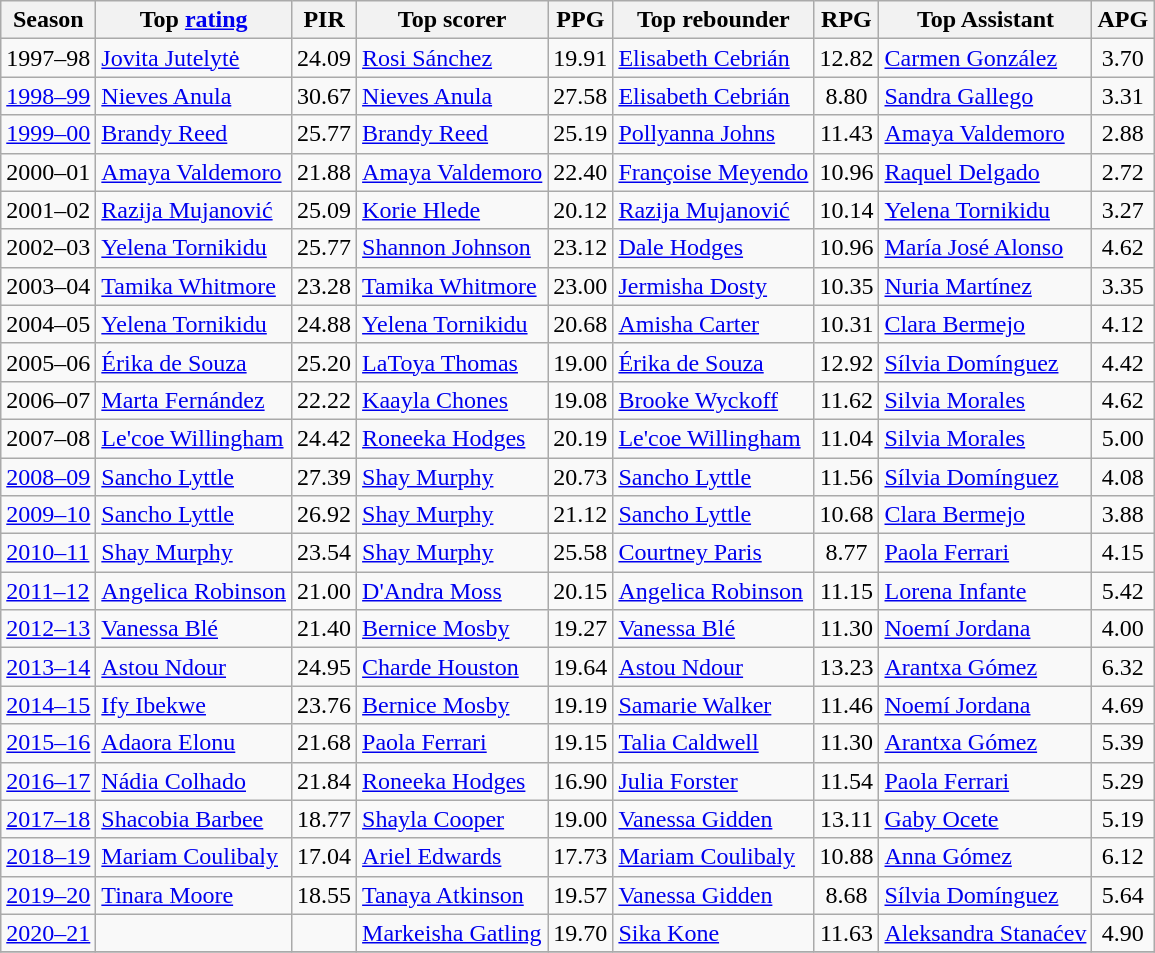<table class="wikitable">
<tr>
<th>Season</th>
<th>Top <a href='#'>rating</a></th>
<th>PIR</th>
<th>Top scorer</th>
<th>PPG</th>
<th>Top rebounder</th>
<th>RPG</th>
<th>Top Assistant</th>
<th>APG</th>
</tr>
<tr>
<td>1997–98</td>
<td> <a href='#'>Jovita Jutelytė</a></td>
<td align="center">24.09</td>
<td> <a href='#'>Rosi Sánchez</a></td>
<td align="center">19.91</td>
<td> <a href='#'>Elisabeth Cebrián</a></td>
<td align="center">12.82</td>
<td> <a href='#'>Carmen González</a></td>
<td align="center">3.70</td>
</tr>
<tr>
<td><a href='#'>1998–99</a></td>
<td> <a href='#'>Nieves Anula</a></td>
<td align="center">30.67</td>
<td> <a href='#'>Nieves Anula</a></td>
<td align="center">27.58</td>
<td> <a href='#'>Elisabeth Cebrián</a></td>
<td align="center">8.80</td>
<td> <a href='#'>Sandra Gallego</a></td>
<td align="center">3.31</td>
</tr>
<tr>
<td><a href='#'>1999–00</a></td>
<td> <a href='#'>Brandy Reed</a></td>
<td align="center">25.77</td>
<td> <a href='#'>Brandy Reed</a></td>
<td align="center">25.19</td>
<td> <a href='#'>Pollyanna Johns</a></td>
<td align="center">11.43</td>
<td> <a href='#'>Amaya Valdemoro</a></td>
<td align="center">2.88</td>
</tr>
<tr>
<td>2000–01</td>
<td> <a href='#'>Amaya Valdemoro</a></td>
<td align="center">21.88</td>
<td> <a href='#'>Amaya Valdemoro</a></td>
<td align="center">22.40</td>
<td> <a href='#'>Françoise Meyendo</a></td>
<td align="center">10.96</td>
<td> <a href='#'>Raquel Delgado</a></td>
<td align="center">2.72</td>
</tr>
<tr>
<td>2001–02</td>
<td> <a href='#'>Razija Mujanović</a></td>
<td align="center">25.09</td>
<td> <a href='#'>Korie Hlede</a></td>
<td align="center">20.12</td>
<td> <a href='#'>Razija Mujanović</a></td>
<td align="center">10.14</td>
<td> <a href='#'>Yelena Tornikidu</a></td>
<td align="center">3.27</td>
</tr>
<tr>
<td>2002–03</td>
<td> <a href='#'>Yelena Tornikidu</a></td>
<td align="center">25.77</td>
<td> <a href='#'>Shannon Johnson</a></td>
<td align="center">23.12</td>
<td> <a href='#'>Dale Hodges</a></td>
<td align="center">10.96</td>
<td> <a href='#'>María José Alonso</a></td>
<td align="center">4.62</td>
</tr>
<tr>
<td>2003–04</td>
<td> <a href='#'>Tamika Whitmore</a></td>
<td align="center">23.28</td>
<td> <a href='#'>Tamika Whitmore</a></td>
<td align="center">23.00</td>
<td> <a href='#'>Jermisha Dosty</a></td>
<td align="center">10.35</td>
<td> <a href='#'>Nuria Martínez</a></td>
<td align="center">3.35</td>
</tr>
<tr>
<td>2004–05</td>
<td> <a href='#'>Yelena Tornikidu</a></td>
<td align="center">24.88</td>
<td> <a href='#'>Yelena Tornikidu</a></td>
<td align="center">20.68</td>
<td> <a href='#'>Amisha Carter</a></td>
<td align="center">10.31</td>
<td> <a href='#'>Clara Bermejo</a></td>
<td align="center">4.12</td>
</tr>
<tr>
<td>2005–06</td>
<td> <a href='#'>Érika de Souza</a></td>
<td align="center">25.20</td>
<td> <a href='#'>LaToya Thomas</a></td>
<td align="center">19.00</td>
<td> <a href='#'>Érika de Souza</a></td>
<td align="center">12.92</td>
<td> <a href='#'>Sílvia Domínguez</a></td>
<td align="center">4.42</td>
</tr>
<tr>
<td>2006–07</td>
<td> <a href='#'>Marta Fernández</a></td>
<td align="center">22.22</td>
<td> <a href='#'>Kaayla Chones</a></td>
<td align="center">19.08</td>
<td> <a href='#'>Brooke Wyckoff</a></td>
<td align="center">11.62</td>
<td> <a href='#'>Silvia Morales</a></td>
<td align="center">4.62</td>
</tr>
<tr>
<td>2007–08</td>
<td> <a href='#'>Le'coe Willingham</a></td>
<td align="center">24.42</td>
<td> <a href='#'>Roneeka Hodges</a></td>
<td align="center">20.19</td>
<td> <a href='#'>Le'coe Willingham</a></td>
<td align="center">11.04</td>
<td> <a href='#'>Silvia Morales</a></td>
<td align="center">5.00</td>
</tr>
<tr>
<td><a href='#'>2008–09</a></td>
<td> <a href='#'>Sancho Lyttle</a></td>
<td align="center">27.39</td>
<td> <a href='#'>Shay Murphy</a></td>
<td align="center">20.73</td>
<td> <a href='#'>Sancho Lyttle</a></td>
<td align="center">11.56</td>
<td> <a href='#'>Sílvia Domínguez</a></td>
<td align="center">4.08</td>
</tr>
<tr>
<td><a href='#'>2009–10</a></td>
<td> <a href='#'>Sancho Lyttle</a></td>
<td align="center">26.92</td>
<td> <a href='#'>Shay Murphy</a></td>
<td align="center">21.12</td>
<td> <a href='#'>Sancho Lyttle</a></td>
<td align="center">10.68</td>
<td> <a href='#'>Clara Bermejo</a></td>
<td align="center">3.88</td>
</tr>
<tr>
<td><a href='#'>2010–11</a></td>
<td> <a href='#'>Shay Murphy</a></td>
<td align="center">23.54</td>
<td> <a href='#'>Shay Murphy</a></td>
<td align="center">25.58</td>
<td> <a href='#'>Courtney Paris</a></td>
<td align="center">8.77</td>
<td> <a href='#'>Paola Ferrari</a></td>
<td align="center">4.15</td>
</tr>
<tr>
<td><a href='#'>2011–12</a></td>
<td> <a href='#'>Angelica Robinson</a></td>
<td align="center">21.00</td>
<td> <a href='#'>D'Andra Moss</a></td>
<td align="center">20.15</td>
<td> <a href='#'>Angelica Robinson</a></td>
<td align="center">11.15</td>
<td> <a href='#'>Lorena Infante</a></td>
<td align="center">5.42</td>
</tr>
<tr>
<td><a href='#'>2012–13</a></td>
<td> <a href='#'>Vanessa Blé</a></td>
<td align="center">21.40</td>
<td> <a href='#'>Bernice Mosby</a></td>
<td align="center">19.27</td>
<td> <a href='#'>Vanessa Blé</a></td>
<td align="center">11.30</td>
<td> <a href='#'>Noemí Jordana</a></td>
<td align="center">4.00</td>
</tr>
<tr>
<td><a href='#'>2013–14</a></td>
<td> <a href='#'>Astou Ndour</a></td>
<td align="center">24.95</td>
<td> <a href='#'>Charde Houston</a></td>
<td align="center">19.64</td>
<td> <a href='#'>Astou Ndour</a></td>
<td align="center">13.23</td>
<td> <a href='#'>Arantxa Gómez</a></td>
<td align="center">6.32</td>
</tr>
<tr>
<td><a href='#'>2014–15</a></td>
<td> <a href='#'>Ify Ibekwe</a></td>
<td align="center">23.76</td>
<td> <a href='#'>Bernice Mosby</a></td>
<td align="center">19.19</td>
<td> <a href='#'>Samarie Walker</a></td>
<td align="center">11.46</td>
<td> <a href='#'>Noemí Jordana</a></td>
<td align="center">4.69</td>
</tr>
<tr>
<td><a href='#'>2015–16</a></td>
<td> <a href='#'>Adaora Elonu</a></td>
<td align="center">21.68</td>
<td> <a href='#'>Paola Ferrari</a></td>
<td align="center">19.15</td>
<td> <a href='#'>Talia Caldwell</a></td>
<td align="center">11.30</td>
<td> <a href='#'>Arantxa Gómez</a></td>
<td align="center">5.39</td>
</tr>
<tr>
<td><a href='#'>2016–17</a></td>
<td> <a href='#'>Nádia Colhado</a></td>
<td align="center">21.84</td>
<td> <a href='#'>Roneeka Hodges</a></td>
<td align="center">16.90</td>
<td> <a href='#'>Julia Forster</a></td>
<td align="center">11.54</td>
<td> <a href='#'>Paola Ferrari</a></td>
<td align="center">5.29</td>
</tr>
<tr>
<td><a href='#'>2017–18</a></td>
<td> <a href='#'>Shacobia Barbee</a></td>
<td align="center">18.77</td>
<td> <a href='#'>Shayla Cooper</a></td>
<td align="center">19.00</td>
<td> <a href='#'>Vanessa Gidden</a></td>
<td align="center">13.11</td>
<td> <a href='#'>Gaby Ocete</a></td>
<td align="center">5.19</td>
</tr>
<tr>
<td><a href='#'>2018–19</a></td>
<td> <a href='#'>Mariam Coulibaly</a></td>
<td align="center">17.04</td>
<td> <a href='#'>Ariel Edwards</a></td>
<td align="center">17.73</td>
<td> <a href='#'>Mariam Coulibaly</a></td>
<td align="center">10.88</td>
<td> <a href='#'>Anna Gómez</a></td>
<td align="center">6.12</td>
</tr>
<tr>
<td><a href='#'>2019–20</a></td>
<td> <a href='#'>Tinara Moore</a></td>
<td align="center">18.55</td>
<td> <a href='#'>Tanaya Atkinson</a></td>
<td align="center">19.57</td>
<td> <a href='#'>Vanessa Gidden</a></td>
<td align="center">8.68</td>
<td> <a href='#'>Sílvia Domínguez</a></td>
<td align="center">5.64</td>
</tr>
<tr>
<td><a href='#'>2020–21</a></td>
<td></td>
<td align="center"></td>
<td> <a href='#'>Markeisha Gatling</a></td>
<td align="center">19.70</td>
<td> <a href='#'>Sika Kone</a></td>
<td align="center">11.63</td>
<td> <a href='#'>Aleksandra Stanaćev</a></td>
<td align="center">4.90</td>
</tr>
<tr>
</tr>
</table>
